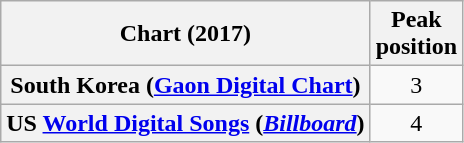<table class="wikitable sortable plainrowheaders">
<tr>
<th>Chart (2017)</th>
<th>Peak<br>position</th>
</tr>
<tr>
<th scope="row">South Korea (<a href='#'>Gaon Digital Chart</a>)</th>
<td align="center">3</td>
</tr>
<tr>
<th scope="row">US <a href='#'>World Digital Songs</a> (<em><a href='#'>Billboard</a></em>)</th>
<td style="text-align:center;">4</td>
</tr>
</table>
